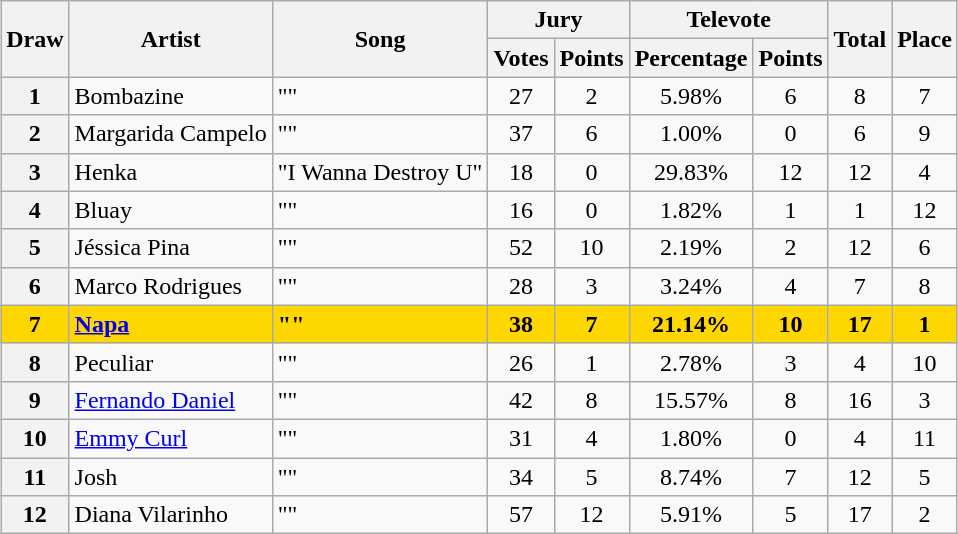<table class="sortable wikitable plainrowheaders" style="margin: 1em auto 1em auto; text-align:center">
<tr>
<th rowspan="2">Draw</th>
<th rowspan="2">Artist</th>
<th rowspan="2">Song</th>
<th colspan="2">Jury</th>
<th colspan="2">Televote</th>
<th rowspan="2">Total</th>
<th rowspan="2">Place</th>
</tr>
<tr>
<th>Votes</th>
<th class="unsortable">Points</th>
<th>Percentage</th>
<th class="unsortable">Points</th>
</tr>
<tr>
<th scope="row" style="text-align:center;">1</th>
<td align="left">Bombazine</td>
<td align="left">""</td>
<td>27</td>
<td>2</td>
<td>5.98%</td>
<td>6</td>
<td>8</td>
<td>7</td>
</tr>
<tr>
<th scope="row" style="text-align:center;">2</th>
<td align="left">Margarida Campelo</td>
<td align="left">""</td>
<td>37</td>
<td>6</td>
<td>1.00%</td>
<td>0</td>
<td>6</td>
<td>9</td>
</tr>
<tr>
<th scope="row" style="text-align:center;">3</th>
<td align="left">Henka</td>
<td align="left">"I Wanna Destroy U"</td>
<td>18</td>
<td>0</td>
<td>29.83%</td>
<td>12</td>
<td>12</td>
<td>4</td>
</tr>
<tr>
<th scope="row" style="text-align:center;">4</th>
<td align="left">Bluay</td>
<td align="left">""</td>
<td>16</td>
<td>0</td>
<td>1.82%</td>
<td>1</td>
<td>1</td>
<td>12</td>
</tr>
<tr>
<th scope="row" style="text-align:center;">5</th>
<td align="left">Jéssica Pina</td>
<td align="left">""</td>
<td>52</td>
<td>10</td>
<td>2.19%</td>
<td>2</td>
<td>12</td>
<td>6</td>
</tr>
<tr>
<th scope="row" style="text-align:center;">6</th>
<td align="left">Marco Rodrigues</td>
<td align="left">""</td>
<td>28</td>
<td>3</td>
<td>3.24%</td>
<td>4</td>
<td>7</td>
<td>8</td>
</tr>
<tr style="font-weight:bold; background:gold;">
<th scope="row" style="text-align:center; font-weight:bold; background:gold;">7</th>
<td align="left"><a href='#'>Napa</a></td>
<td align="left">""</td>
<td>38</td>
<td>7</td>
<td>21.14%</td>
<td>10</td>
<td>17</td>
<td>1</td>
</tr>
<tr>
<th scope="row" style="text-align:center;">8</th>
<td align="left">Peculiar</td>
<td align="left">""</td>
<td>26</td>
<td>1</td>
<td>2.78%</td>
<td>3</td>
<td>4</td>
<td>10</td>
</tr>
<tr>
<th scope="row" style="text-align:center;">9</th>
<td align="left"><a href='#'>Fernando Daniel</a></td>
<td align="left">""</td>
<td>42</td>
<td>8</td>
<td>15.57%</td>
<td>8</td>
<td>16</td>
<td>3</td>
</tr>
<tr>
<th scope="row" style="text-align:center;">10</th>
<td align="left"><a href='#'>Emmy Curl</a></td>
<td align="left">""</td>
<td>31</td>
<td>4</td>
<td>1.80%</td>
<td>0</td>
<td>4</td>
<td>11</td>
</tr>
<tr>
<th scope="row" style="text-align:center;">11</th>
<td align="left">Josh</td>
<td align="left">""</td>
<td>34</td>
<td>5</td>
<td>8.74%</td>
<td>7</td>
<td>12</td>
<td>5</td>
</tr>
<tr>
<th scope="row" style="text-align:center;">12</th>
<td align="left">Diana Vilarinho</td>
<td align="left">""</td>
<td>57</td>
<td>12</td>
<td>5.91%</td>
<td>5</td>
<td>17</td>
<td>2</td>
</tr>
</table>
